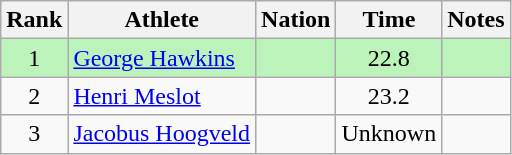<table class="wikitable sortable" style="text-align:center">
<tr>
<th>Rank</th>
<th>Athlete</th>
<th>Nation</th>
<th>Time</th>
<th>Notes</th>
</tr>
<tr bgcolor=bbf3bb>
<td>1</td>
<td align=left><a href='#'>George Hawkins</a></td>
<td align=left></td>
<td>22.8</td>
<td></td>
</tr>
<tr>
<td>2</td>
<td align=left><a href='#'>Henri Meslot</a></td>
<td align=left></td>
<td>23.2</td>
<td></td>
</tr>
<tr>
<td>3</td>
<td align=left><a href='#'>Jacobus Hoogveld</a></td>
<td align=left></td>
<td data-sort-value=30.0>Unknown</td>
<td></td>
</tr>
</table>
